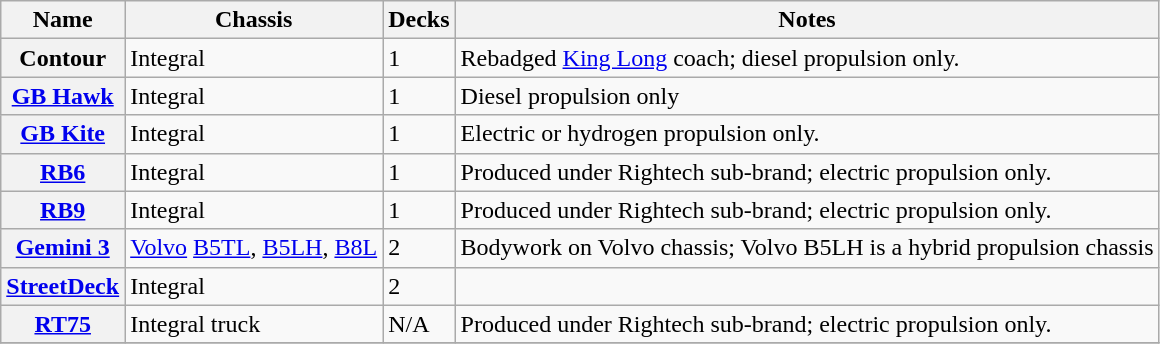<table class="wikitable sortable">
<tr>
<th>Name</th>
<th>Chassis</th>
<th>Decks</th>
<th>Notes</th>
</tr>
<tr>
<th>Contour</th>
<td>Integral</td>
<td>1</td>
<td>Rebadged <a href='#'>King Long</a> coach; diesel propulsion only.</td>
</tr>
<tr>
<th><a href='#'>GB Hawk</a></th>
<td>Integral</td>
<td>1</td>
<td>Diesel propulsion only</td>
</tr>
<tr>
<th><a href='#'>GB Kite</a></th>
<td>Integral</td>
<td>1</td>
<td>Electric or hydrogen propulsion only.</td>
</tr>
<tr>
<th><a href='#'>RB6</a></th>
<td>Integral</td>
<td>1</td>
<td>Produced under Rightech sub-brand; electric propulsion only.</td>
</tr>
<tr>
<th><a href='#'>RB9</a></th>
<td>Integral</td>
<td>1</td>
<td>Produced under Rightech sub-brand; electric propulsion only.</td>
</tr>
<tr>
<th><a href='#'>Gemini 3</a></th>
<td><a href='#'>Volvo</a> <a href='#'>B5TL</a>, <a href='#'>B5LH</a>, <a href='#'>B8L</a></td>
<td>2</td>
<td>Bodywork on Volvo chassis; Volvo B5LH is a hybrid propulsion chassis</td>
</tr>
<tr>
<th><a href='#'>StreetDeck</a></th>
<td>Integral</td>
<td>2</td>
<td></td>
</tr>
<tr>
<th><a href='#'>RT75</a></th>
<td>Integral truck</td>
<td>N/A</td>
<td>Produced under Rightech sub-brand; electric propulsion only.</td>
</tr>
<tr>
</tr>
</table>
